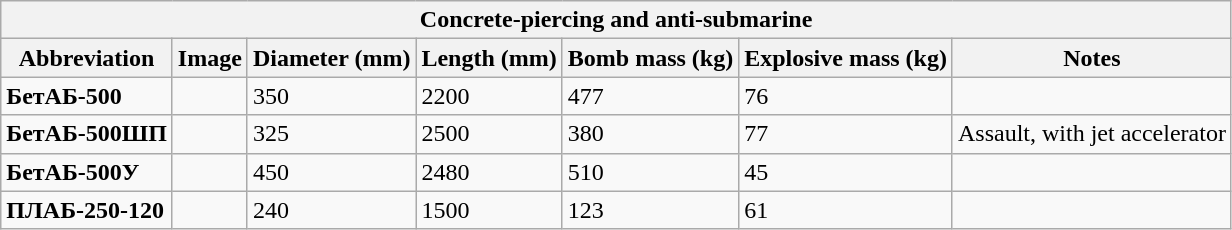<table class="wikitable">
<tr>
<th colspan="7">Concrete-piercing and anti-submarine</th>
</tr>
<tr>
<th>Abbreviation</th>
<th>Image</th>
<th><strong>Diameter (mm)</strong></th>
<th><strong>Length (mm)</strong></th>
<th><strong>Bomb mass (kg)</strong></th>
<th><strong>Explosive mass (kg)</strong></th>
<th><strong>Notes</strong></th>
</tr>
<tr>
<td><strong>БетАБ-500</strong></td>
<td></td>
<td>350</td>
<td>2200</td>
<td>477</td>
<td>76</td>
<td></td>
</tr>
<tr>
<td><strong>БетАБ-500ШП</strong></td>
<td></td>
<td>325</td>
<td>2500</td>
<td>380</td>
<td>77</td>
<td> Assault, with jet accelerator</td>
</tr>
<tr>
<td><strong>БетАБ-500У</strong></td>
<td></td>
<td>450</td>
<td>2480</td>
<td>510</td>
<td>45</td>
<td></td>
</tr>
<tr>
<td><strong>ПЛАБ-250-120</strong></td>
<td></td>
<td>240</td>
<td>1500</td>
<td>123</td>
<td>61</td>
<td></td>
</tr>
</table>
